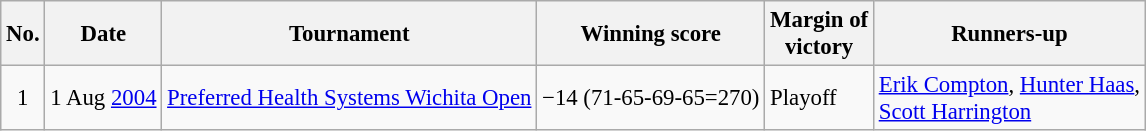<table class="wikitable" style="font-size:95%;">
<tr>
<th>No.</th>
<th>Date</th>
<th>Tournament</th>
<th>Winning score</th>
<th>Margin of<br>victory</th>
<th>Runners-up</th>
</tr>
<tr>
<td align=center>1</td>
<td align=right>1 Aug <a href='#'>2004</a></td>
<td><a href='#'>Preferred Health Systems Wichita Open</a></td>
<td>−14 (71-65-69-65=270)</td>
<td>Playoff</td>
<td> <a href='#'>Erik Compton</a>,  <a href='#'>Hunter Haas</a>,<br> <a href='#'>Scott Harrington</a></td>
</tr>
</table>
